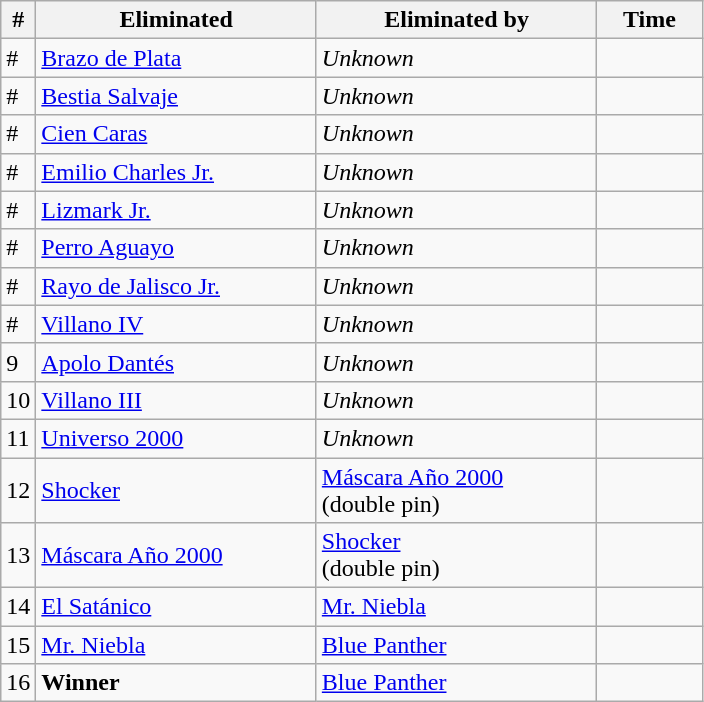<table class="wikitable sortable">
<tr>
<th width=5%>#</th>
<th width=40%>Eliminated</th>
<th width=40%>Eliminated by</th>
<th width=15%>Time</th>
</tr>
<tr>
<td>#</td>
<td><a href='#'>Brazo de Plata</a></td>
<td><em>Unknown</em></td>
<td> </td>
</tr>
<tr>
<td>#</td>
<td><a href='#'>Bestia Salvaje</a></td>
<td><em>Unknown</em></td>
<td> </td>
</tr>
<tr>
<td>#</td>
<td><a href='#'>Cien Caras</a></td>
<td><em>Unknown</em></td>
<td> </td>
</tr>
<tr>
<td>#</td>
<td><a href='#'>Emilio Charles Jr.</a></td>
<td><em>Unknown</em></td>
<td> </td>
</tr>
<tr>
<td>#</td>
<td><a href='#'>Lizmark Jr.</a></td>
<td><em>Unknown</em></td>
<td> </td>
</tr>
<tr>
<td>#</td>
<td><a href='#'>Perro Aguayo</a></td>
<td><em>Unknown</em></td>
<td> </td>
</tr>
<tr>
<td>#</td>
<td><a href='#'>Rayo de Jalisco Jr.</a></td>
<td><em>Unknown</em></td>
<td> </td>
</tr>
<tr>
<td>#</td>
<td><a href='#'>Villano IV</a></td>
<td><em>Unknown</em></td>
<td> </td>
</tr>
<tr>
<td>9</td>
<td><a href='#'>Apolo Dantés</a></td>
<td><em>Unknown</em></td>
<td> </td>
</tr>
<tr>
<td>10</td>
<td><a href='#'>Villano III</a></td>
<td><em>Unknown</em></td>
<td> </td>
</tr>
<tr>
<td>11</td>
<td><a href='#'>Universo 2000</a></td>
<td><em>Unknown</em></td>
<td> </td>
</tr>
<tr>
<td>12</td>
<td><a href='#'>Shocker</a></td>
<td><a href='#'>Máscara Año 2000</a><br>(double pin)</td>
<td> </td>
</tr>
<tr>
<td>13</td>
<td><a href='#'>Máscara Año 2000</a></td>
<td><a href='#'>Shocker</a><br>(double pin)</td>
<td> </td>
</tr>
<tr>
<td>14</td>
<td><a href='#'>El Satánico</a></td>
<td><a href='#'>Mr. Niebla</a></td>
<td> </td>
</tr>
<tr>
<td>15</td>
<td><a href='#'>Mr. Niebla</a></td>
<td><a href='#'>Blue Panther</a></td>
<td> </td>
</tr>
<tr>
<td>16</td>
<td><strong>Winner</strong></td>
<td><a href='#'>Blue Panther</a></td>
<td> </td>
</tr>
</table>
